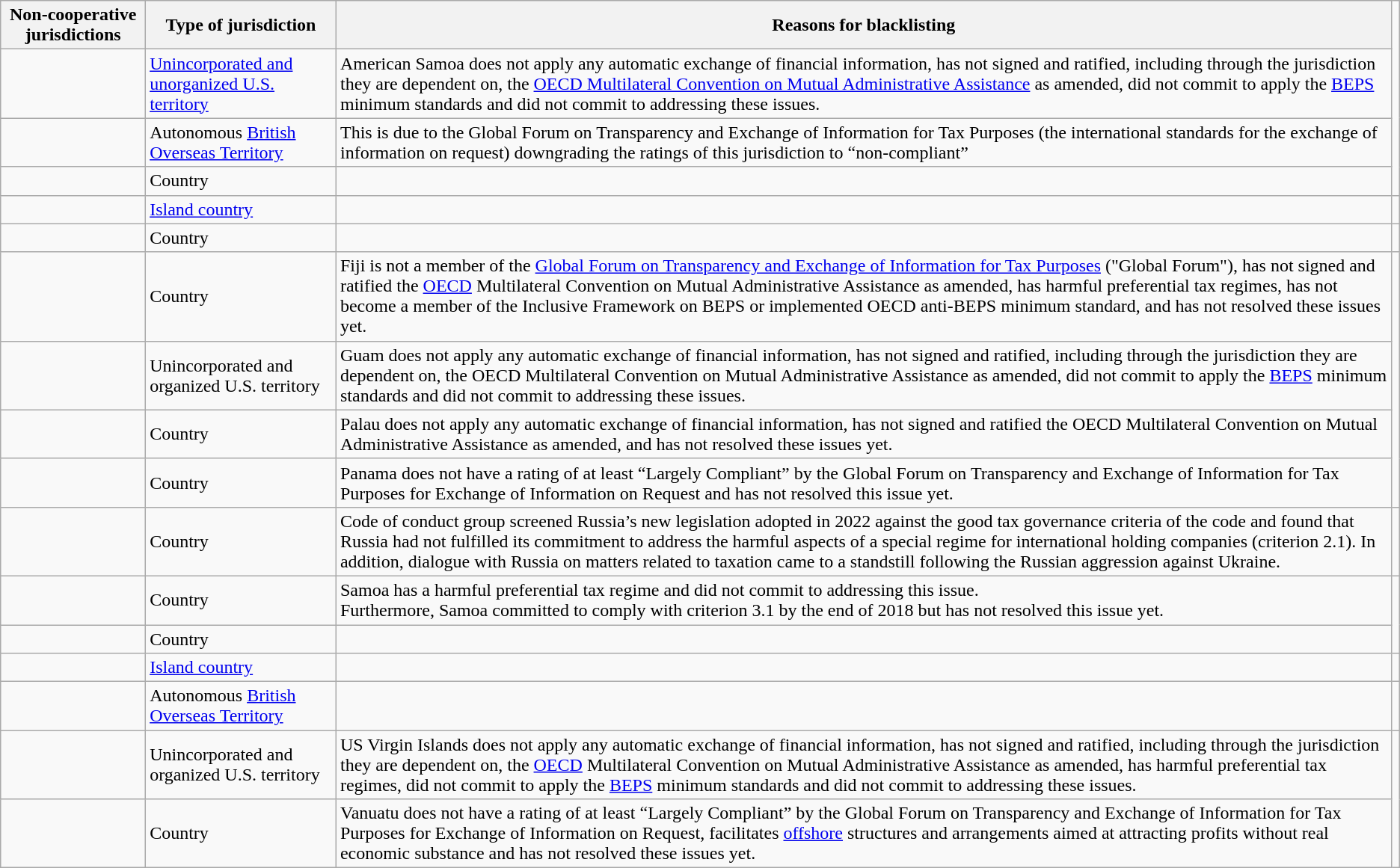<table class="wikitable sortable">
<tr>
<th>Non-cooperative jurisdictions</th>
<th>Type of jurisdiction</th>
<th>Reasons for blacklisting</th>
</tr>
<tr>
<td></td>
<td><a href='#'>Unincorporated and unorganized U.S. territory</a></td>
<td>American Samoa does not apply any automatic exchange of financial information, has not signed and ratified, including through the jurisdiction they are dependent on, the <a href='#'>OECD Multilateral Convention on Mutual Administrative Assistance</a> as amended, did not commit to apply the <a href='#'>BEPS</a> minimum standards and did not commit to addressing these issues.</td>
</tr>
<tr>
<td></td>
<td>Autonomous <a href='#'>British Overseas Territory</a></td>
<td>This is due to the Global Forum on Transparency and Exchange of Information for Tax Purposes (the international standards for the exchange of information on request) downgrading the ratings of this jurisdiction to “non-compliant”</td>
</tr>
<tr>
<td></td>
<td>Country</td>
<td></td>
</tr>
<tr>
<td></td>
<td><a href='#'>Island country</a></td>
<td></td>
<td></td>
</tr>
<tr>
<td></td>
<td>Country</td>
<td></td>
<td></td>
</tr>
<tr>
<td></td>
<td>Country</td>
<td>Fiji is not a member of the <a href='#'>Global Forum on Transparency and Exchange of Information for Tax Purposes</a> ("Global Forum"), has not signed and ratified the <a href='#'>OECD</a> Multilateral Convention on Mutual Administrative Assistance as amended, has harmful preferential tax regimes, has not become a member of the Inclusive Framework on BEPS or implemented OECD anti-BEPS minimum standard, and has not resolved these issues yet.</td>
</tr>
<tr>
<td></td>
<td>Unincorporated and organized U.S. territory</td>
<td>Guam does not apply any automatic exchange of financial information, has not signed and ratified, including through the jurisdiction they are dependent on, the OECD Multilateral Convention on Mutual Administrative Assistance as amended, did not commit to apply the <a href='#'>BEPS</a> minimum standards and did not commit to addressing these issues.</td>
</tr>
<tr>
<td></td>
<td>Country</td>
<td>Palau does not apply any automatic exchange of financial information, has not signed and ratified the OECD Multilateral Convention on Mutual Administrative Assistance as amended, and has not resolved these issues yet.</td>
</tr>
<tr>
<td></td>
<td>Country</td>
<td>Panama does not have a rating of at least “Largely Compliant” by the Global Forum on Transparency and Exchange of Information for Tax Purposes for Exchange of Information on Request and has not resolved this issue yet.</td>
</tr>
<tr>
<td></td>
<td>Country</td>
<td>Code of conduct group screened Russia’s new legislation adopted in 2022 against the good tax governance criteria of the code and found that Russia had not fulfilled its commitment to address the harmful aspects of a special regime for international holding companies (criterion 2.1). In addition, dialogue with Russia on matters related to taxation came to a standstill following the Russian aggression against Ukraine.</td>
<td></td>
</tr>
<tr>
<td></td>
<td>Country</td>
<td>Samoa has a harmful preferential tax regime and did not commit to addressing this issue.<br>Furthermore, Samoa committed to comply with criterion 3.1 by the end of 2018 but has not resolved this issue yet.</td>
</tr>
<tr>
<td></td>
<td>Country</td>
<td></td>
</tr>
<tr>
<td></td>
<td><a href='#'>Island country</a></td>
<td></td>
<td></td>
</tr>
<tr>
<td></td>
<td>Autonomous <a href='#'>British Overseas Territory</a></td>
<td></td>
<td></td>
</tr>
<tr>
<td></td>
<td>Unincorporated and organized U.S. territory</td>
<td>US Virgin Islands does not apply any automatic exchange of financial information, has not signed and ratified, including through the jurisdiction they are dependent on, the <a href='#'>OECD</a> Multilateral Convention on Mutual Administrative Assistance as amended, has harmful preferential tax regimes, did not commit to apply the <a href='#'>BEPS</a> minimum standards and did not commit to addressing these issues.</td>
</tr>
<tr>
<td></td>
<td>Country</td>
<td>Vanuatu does not have a rating of at least “Largely Compliant” by the Global Forum on Transparency and Exchange of Information for Tax Purposes for Exchange of Information on Request, facilitates <a href='#'>offshore</a> structures and arrangements aimed at attracting profits without real economic substance and has not resolved these issues yet.</td>
</tr>
</table>
